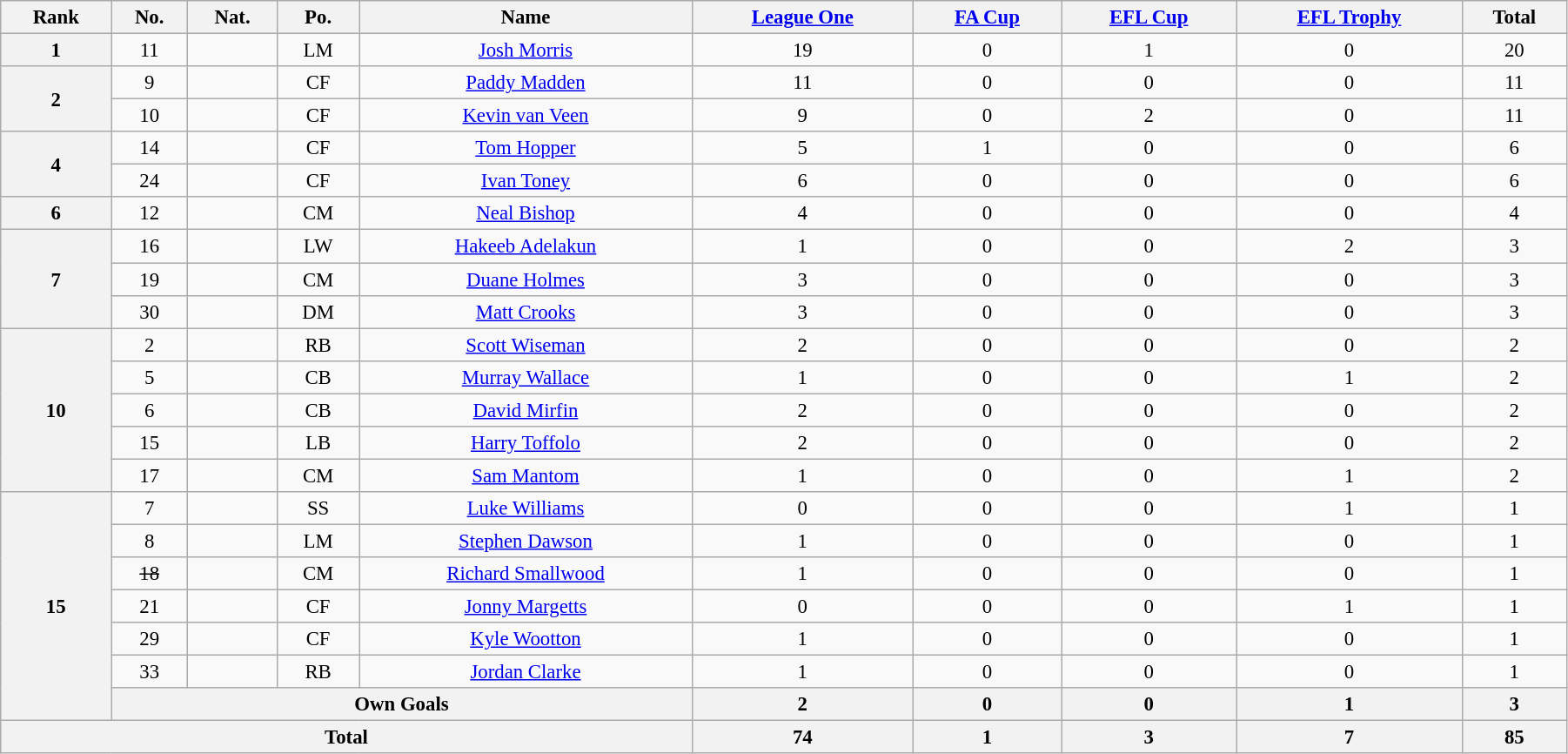<table class="wikitable" style="text-align:center; font-size:95%; width:95%;">
<tr>
<th>Rank</th>
<th>No.</th>
<th>Nat.</th>
<th>Po.</th>
<th>Name</th>
<th><a href='#'>League One</a></th>
<th><a href='#'>FA Cup</a></th>
<th><a href='#'>EFL Cup</a></th>
<th><a href='#'>EFL Trophy</a></th>
<th>Total</th>
</tr>
<tr>
<th rowspan=1>1</th>
<td>11</td>
<td></td>
<td>LM</td>
<td><a href='#'>Josh Morris</a></td>
<td>19</td>
<td>0</td>
<td>1</td>
<td>0</td>
<td>20</td>
</tr>
<tr>
<th rowspan=2>2</th>
<td>9</td>
<td></td>
<td>CF</td>
<td><a href='#'>Paddy Madden</a></td>
<td>11</td>
<td>0</td>
<td>0</td>
<td>0</td>
<td>11</td>
</tr>
<tr>
<td>10</td>
<td></td>
<td>CF</td>
<td><a href='#'>Kevin van Veen</a></td>
<td>9</td>
<td>0</td>
<td>2</td>
<td>0</td>
<td>11</td>
</tr>
<tr>
<th rowspan=2>4</th>
<td>14</td>
<td></td>
<td>CF</td>
<td><a href='#'>Tom Hopper</a></td>
<td>5</td>
<td>1</td>
<td>0</td>
<td>0</td>
<td>6</td>
</tr>
<tr>
<td>24</td>
<td></td>
<td>CF</td>
<td><a href='#'>Ivan Toney</a></td>
<td>6</td>
<td>0</td>
<td>0</td>
<td>0</td>
<td>6</td>
</tr>
<tr>
<th rowspan=1>6</th>
<td>12</td>
<td></td>
<td>CM</td>
<td><a href='#'>Neal Bishop</a></td>
<td>4</td>
<td>0</td>
<td>0</td>
<td>0</td>
<td>4</td>
</tr>
<tr>
<th rowspan=3>7</th>
<td>16</td>
<td></td>
<td>LW</td>
<td><a href='#'>Hakeeb Adelakun</a></td>
<td>1</td>
<td>0</td>
<td>0</td>
<td>2</td>
<td>3</td>
</tr>
<tr>
<td>19</td>
<td></td>
<td>CM</td>
<td><a href='#'>Duane Holmes</a></td>
<td>3</td>
<td>0</td>
<td>0</td>
<td>0</td>
<td>3</td>
</tr>
<tr>
<td>30</td>
<td></td>
<td>DM</td>
<td><a href='#'>Matt Crooks</a></td>
<td>3</td>
<td>0</td>
<td>0</td>
<td>0</td>
<td>3</td>
</tr>
<tr>
<th rowspan=5>10</th>
<td>2</td>
<td></td>
<td>RB</td>
<td><a href='#'>Scott Wiseman</a></td>
<td>2</td>
<td>0</td>
<td>0</td>
<td>0</td>
<td>2</td>
</tr>
<tr>
<td>5</td>
<td></td>
<td>CB</td>
<td><a href='#'>Murray Wallace</a></td>
<td>1</td>
<td>0</td>
<td>0</td>
<td>1</td>
<td>2</td>
</tr>
<tr>
<td>6</td>
<td></td>
<td>CB</td>
<td><a href='#'>David Mirfin</a></td>
<td>2</td>
<td>0</td>
<td>0</td>
<td>0</td>
<td>2</td>
</tr>
<tr>
<td>15</td>
<td></td>
<td>LB</td>
<td><a href='#'>Harry Toffolo</a></td>
<td>2</td>
<td>0</td>
<td>0</td>
<td>0</td>
<td>2</td>
</tr>
<tr>
<td>17</td>
<td></td>
<td>CM</td>
<td><a href='#'>Sam Mantom</a></td>
<td>1</td>
<td>0</td>
<td>0</td>
<td>1</td>
<td>2</td>
</tr>
<tr>
<th rowspan=7>15</th>
<td>7</td>
<td></td>
<td>SS</td>
<td><a href='#'>Luke Williams</a></td>
<td>0</td>
<td>0</td>
<td>0</td>
<td>1</td>
<td>1</td>
</tr>
<tr>
<td>8</td>
<td></td>
<td>LM</td>
<td><a href='#'>Stephen Dawson</a></td>
<td>1</td>
<td>0</td>
<td>0</td>
<td>0</td>
<td>1</td>
</tr>
<tr>
<td><s>18</s></td>
<td></td>
<td>CM</td>
<td><a href='#'>Richard Smallwood</a></td>
<td>1</td>
<td>0</td>
<td>0</td>
<td>0</td>
<td>1</td>
</tr>
<tr>
<td>21</td>
<td></td>
<td>CF</td>
<td><a href='#'>Jonny Margetts</a></td>
<td>0</td>
<td>0</td>
<td>0</td>
<td>1</td>
<td>1</td>
</tr>
<tr>
<td>29</td>
<td></td>
<td>CF</td>
<td><a href='#'>Kyle Wootton</a></td>
<td>1</td>
<td>0</td>
<td>0</td>
<td>0</td>
<td>1</td>
</tr>
<tr>
<td>33</td>
<td></td>
<td>RB</td>
<td><a href='#'>Jordan Clarke</a></td>
<td>1</td>
<td>0</td>
<td>0</td>
<td>0</td>
<td>1</td>
</tr>
<tr>
<th colspan=4>Own Goals</th>
<th>2</th>
<th>0</th>
<th>0</th>
<th>1</th>
<th>3</th>
</tr>
<tr>
<th colspan=5>Total</th>
<th>74</th>
<th>1</th>
<th>3</th>
<th>7</th>
<th>85</th>
</tr>
</table>
